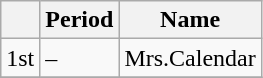<table class="wikitable">
<tr>
<th> </th>
<th>Period</th>
<th>Name</th>
</tr>
<tr>
<td>1st</td>
<td>–</td>
<td>Mrs.Calendar</td>
</tr>
<tr>
</tr>
</table>
